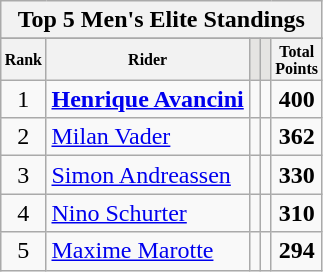<table class="wikitable sortable">
<tr>
<th colspan=27 align="center"><strong>Top 5 Men's Elite Standings</strong></th>
</tr>
<tr>
</tr>
<tr style="font-size:8pt;font-weight:bold">
<th align="center">Rank</th>
<th align="center">Rider</th>
<th class=unsortable style="background:#E5E4E2;"><small></small></th>
<th class=unsortable style="background:#E5E4E2;"><small></small></th>
<th align="center">Total<br>Points</th>
</tr>
<tr>
<td align=center>1</td>
<td> <strong><a href='#'>Henrique Avancini</a></strong></td>
<td align=center></td>
<td align=center></td>
<td align=center><strong>400</strong></td>
</tr>
<tr>
<td align=center>2</td>
<td> <a href='#'>Milan Vader</a></td>
<td align=center></td>
<td align=center></td>
<td align=center><strong>362</strong></td>
</tr>
<tr>
<td align=center>3</td>
<td> <a href='#'>Simon Andreassen</a></td>
<td align=center></td>
<td align=center></td>
<td align=center><strong>330</strong></td>
</tr>
<tr>
<td align=center>4</td>
<td> <a href='#'>Nino Schurter</a></td>
<td align=center></td>
<td align=center></td>
<td align=center><strong>310</strong></td>
</tr>
<tr>
<td align=center>5</td>
<td> <a href='#'>Maxime Marotte</a></td>
<td align=center></td>
<td align=center></td>
<td align=center><strong>294</strong></td>
</tr>
</table>
